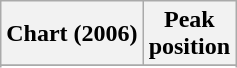<table class="wikitable plainrowheaders" style="text-align:center">
<tr>
<th scope="col">Chart (2006)</th>
<th scope="col">Peak<br>position</th>
</tr>
<tr>
</tr>
<tr>
</tr>
</table>
